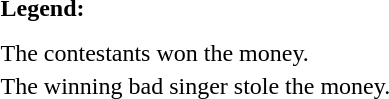<table class="toccolours" style="font-size:100%; white-space:nowrap;">
<tr>
<td><strong>Legend:</strong></td>
<td>      </td>
</tr>
<tr>
<td></td>
</tr>
<tr>
<td></td>
</tr>
<tr>
<td> The contestants won the money.</td>
</tr>
<tr>
<td> The winning bad singer stole the money.</td>
</tr>
</table>
